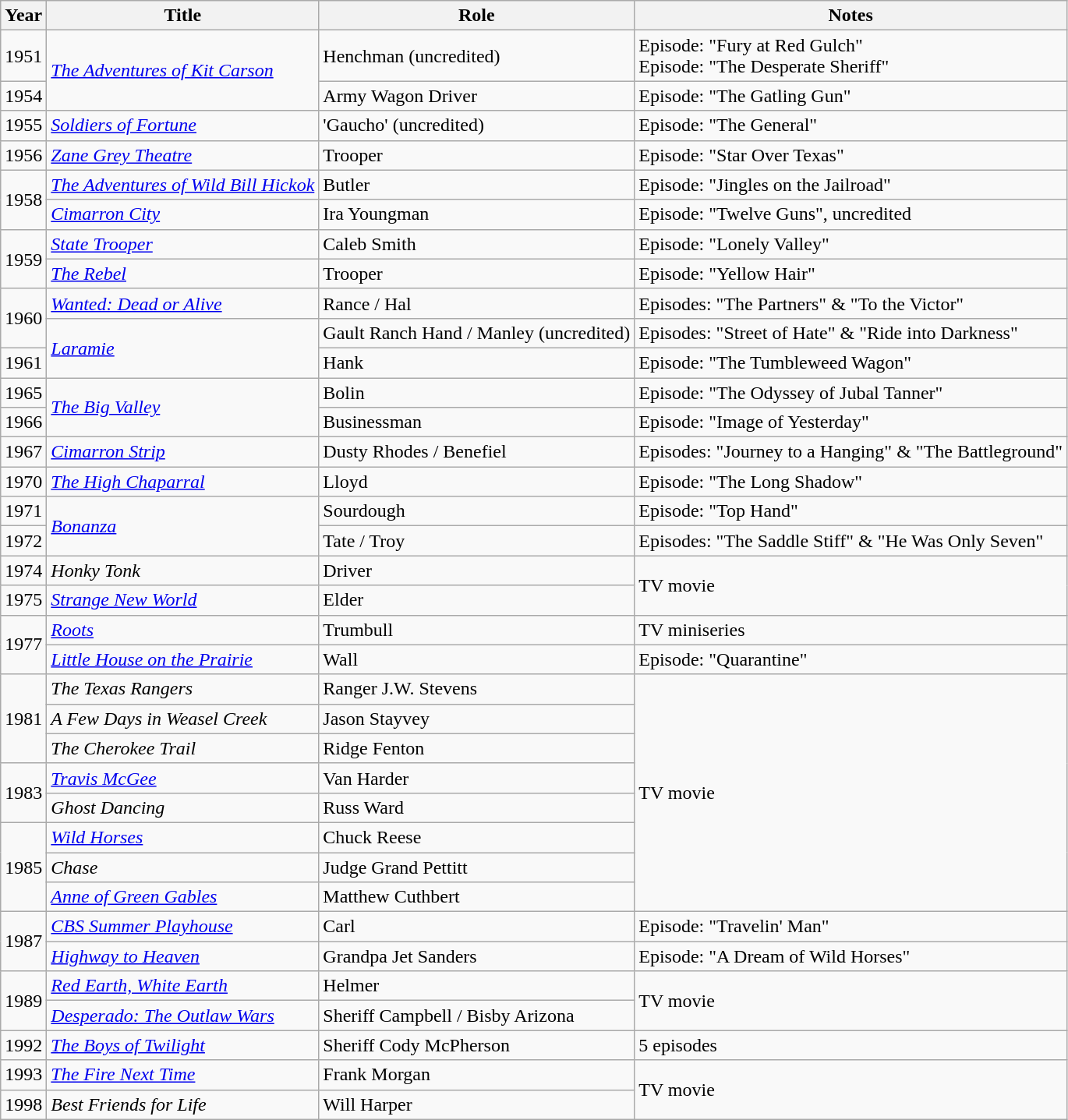<table class="wikitable sortable">
<tr>
<th>Year</th>
<th>Title</th>
<th>Role</th>
<th class="unsortable">Notes</th>
</tr>
<tr>
<td>1951</td>
<td rowspan=2><em><a href='#'>The Adventures of Kit Carson</a></em></td>
<td>Henchman (uncredited)</td>
<td>Episode: "Fury at Red Gulch"<br>Episode: "The Desperate Sheriff"</td>
</tr>
<tr>
<td>1954</td>
<td>Army Wagon Driver</td>
<td>Episode: "The Gatling Gun"</td>
</tr>
<tr>
<td>1955</td>
<td><em><a href='#'>Soldiers of Fortune</a></em></td>
<td>'Gaucho' (uncredited)</td>
<td>Episode: "The General"</td>
</tr>
<tr>
<td>1956</td>
<td><em><a href='#'>Zane Grey Theatre</a></em></td>
<td>Trooper</td>
<td>Episode: "Star Over Texas"</td>
</tr>
<tr>
<td rowspan=2>1958</td>
<td><em><a href='#'>The Adventures of Wild Bill Hickok</a></em></td>
<td>Butler</td>
<td>Episode: "Jingles on the Jailroad"</td>
</tr>
<tr>
<td><em><a href='#'>Cimarron City</a></em></td>
<td>Ira Youngman</td>
<td>Episode: "Twelve Guns", uncredited</td>
</tr>
<tr>
<td rowspan=2>1959</td>
<td><em><a href='#'>State Trooper</a></em></td>
<td>Caleb Smith</td>
<td>Episode: "Lonely Valley"</td>
</tr>
<tr>
<td><em><a href='#'>The Rebel</a></em></td>
<td>Trooper</td>
<td>Episode: "Yellow Hair"</td>
</tr>
<tr>
<td rowspan=2>1960</td>
<td><em><a href='#'>Wanted: Dead or Alive</a></em></td>
<td>Rance / Hal</td>
<td>Episodes: "The Partners" & "To the Victor"</td>
</tr>
<tr>
<td rowspan="2"><em><a href='#'>Laramie</a></em></td>
<td>Gault Ranch Hand / Manley (uncredited)</td>
<td>Episodes: "Street of Hate" & "Ride into Darkness"</td>
</tr>
<tr>
<td>1961</td>
<td>Hank</td>
<td>Episode: "The Tumbleweed Wagon"</td>
</tr>
<tr>
<td>1965</td>
<td rowspan=2><em><a href='#'>The Big Valley</a></em></td>
<td>Bolin</td>
<td>Episode: "The Odyssey of Jubal Tanner"</td>
</tr>
<tr>
<td>1966</td>
<td>Businessman</td>
<td>Episode: "Image of Yesterday"</td>
</tr>
<tr>
<td>1967</td>
<td><em><a href='#'>Cimarron Strip</a></em></td>
<td>Dusty Rhodes / Benefiel</td>
<td>Episodes: "Journey to a Hanging" & "The Battleground"</td>
</tr>
<tr>
<td>1970</td>
<td><em><a href='#'>The High Chaparral</a></em></td>
<td>Lloyd</td>
<td>Episode: "The Long Shadow"</td>
</tr>
<tr>
<td>1971</td>
<td rowspan=2><em><a href='#'>Bonanza</a></em></td>
<td>Sourdough</td>
<td>Episode: "Top Hand"</td>
</tr>
<tr>
<td>1972</td>
<td>Tate / Troy</td>
<td>Episodes: "The Saddle Stiff" & "He Was Only Seven"</td>
</tr>
<tr>
<td>1974</td>
<td><em>Honky Tonk</em></td>
<td>Driver</td>
<td rowspan=2>TV movie</td>
</tr>
<tr>
<td>1975</td>
<td><em><a href='#'>Strange New World</a></em></td>
<td>Elder</td>
</tr>
<tr>
<td rowspan=2>1977</td>
<td><em><a href='#'>Roots</a></em></td>
<td>Trumbull</td>
<td>TV miniseries</td>
</tr>
<tr>
<td><em><a href='#'>Little House on the Prairie</a></em></td>
<td>Wall</td>
<td>Episode: "Quarantine"</td>
</tr>
<tr>
<td rowspan=3>1981</td>
<td><em>The Texas Rangers</em></td>
<td>Ranger J.W. Stevens</td>
<td rowspan=8>TV movie</td>
</tr>
<tr>
<td><em>A Few Days in Weasel Creek</em></td>
<td>Jason Stayvey</td>
</tr>
<tr>
<td><em>The Cherokee Trail</em></td>
<td>Ridge Fenton</td>
</tr>
<tr>
<td rowspan=2>1983</td>
<td><em><a href='#'>Travis McGee</a></em></td>
<td>Van Harder</td>
</tr>
<tr>
<td><em>Ghost Dancing</em></td>
<td>Russ Ward</td>
</tr>
<tr>
<td rowspan=3>1985</td>
<td><em><a href='#'>Wild Horses</a></em></td>
<td>Chuck Reese</td>
</tr>
<tr>
<td><em>Chase</em></td>
<td>Judge Grand Pettitt</td>
</tr>
<tr>
<td><em><a href='#'>Anne of Green Gables</a></em></td>
<td>Matthew Cuthbert</td>
</tr>
<tr>
<td rowspan=2>1987</td>
<td><em><a href='#'>CBS Summer Playhouse</a></em></td>
<td>Carl</td>
<td>Episode: "Travelin' Man"</td>
</tr>
<tr>
<td><em><a href='#'>Highway to Heaven</a></em></td>
<td>Grandpa Jet Sanders</td>
<td>Episode: "A Dream of Wild Horses"</td>
</tr>
<tr>
<td rowspan=2>1989</td>
<td><em><a href='#'>Red Earth, White Earth</a></em></td>
<td>Helmer</td>
<td rowspan=2>TV movie</td>
</tr>
<tr>
<td><em><a href='#'>Desperado: The Outlaw Wars</a></em></td>
<td>Sheriff Campbell / Bisby Arizona</td>
</tr>
<tr>
<td>1992</td>
<td><em><a href='#'>The Boys of Twilight</a></em></td>
<td>Sheriff Cody McPherson</td>
<td>5 episodes</td>
</tr>
<tr>
<td>1993</td>
<td><em><a href='#'>The Fire Next Time</a></em></td>
<td>Frank Morgan</td>
<td rowspan=2>TV movie</td>
</tr>
<tr>
<td>1998</td>
<td><em>Best Friends for Life</em></td>
<td>Will Harper</td>
</tr>
</table>
